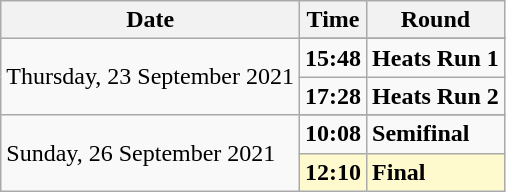<table class="wikitable">
<tr>
<th>Date</th>
<th>Time</th>
<th>Round</th>
</tr>
<tr>
<td rowspan=3>Thursday, 23 September 2021</td>
</tr>
<tr>
<td><strong>15:48</strong></td>
<td><strong>Heats Run 1</strong></td>
</tr>
<tr>
<td><strong>17:28</strong></td>
<td><strong>Heats Run 2</strong></td>
</tr>
<tr>
<td rowspan=3>Sunday, 26 September 2021</td>
</tr>
<tr>
<td><strong>10:08</strong></td>
<td><strong>Semifinal</strong></td>
</tr>
<tr style=background:lemonchiffon>
<td><strong>12:10</strong></td>
<td><strong>Final</strong></td>
</tr>
</table>
